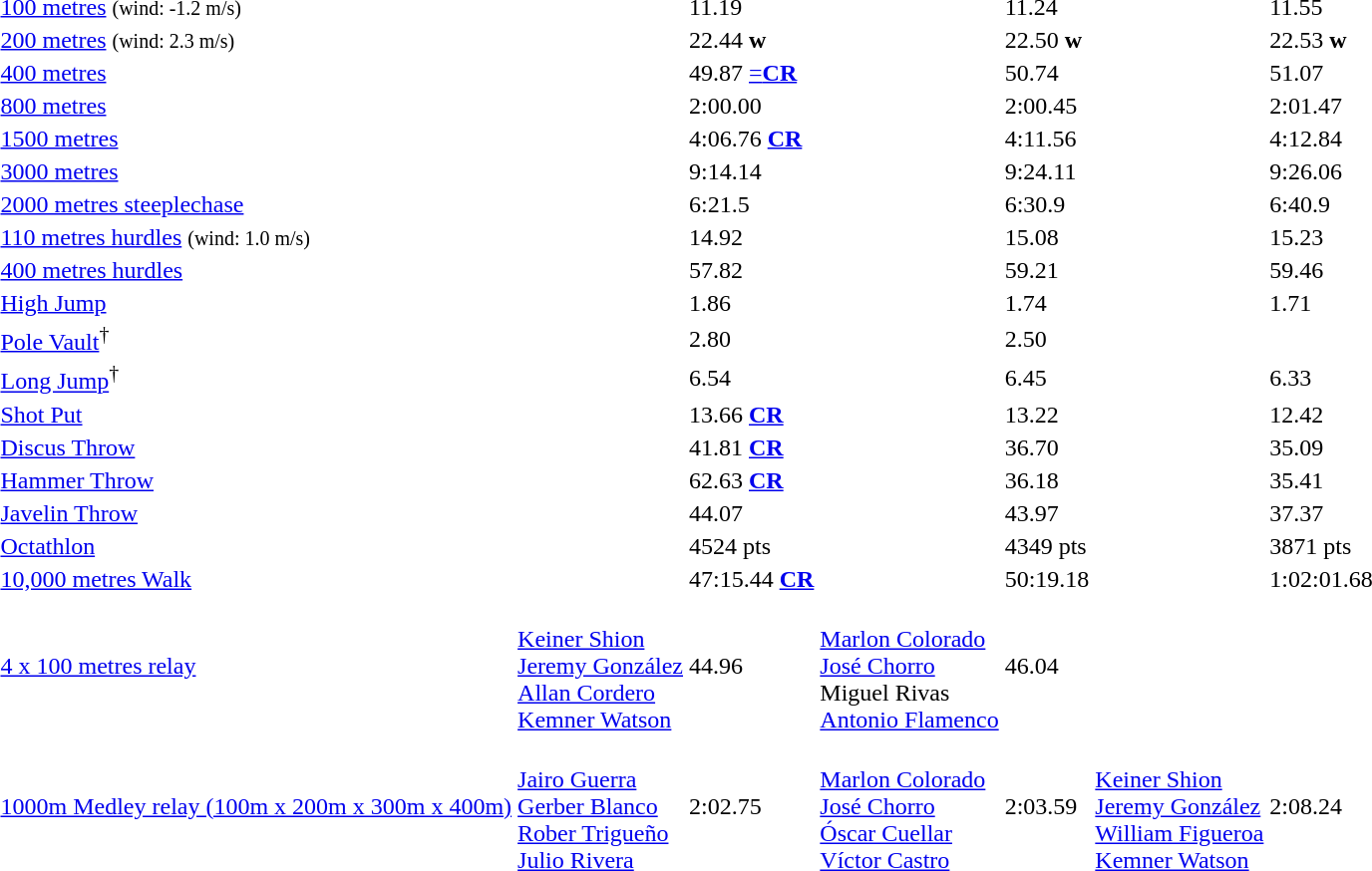<table>
<tr>
<td><a href='#'>100 metres</a> <small>(wind: -1.2 m/s)</small></td>
<td></td>
<td>11.19</td>
<td></td>
<td>11.24</td>
<td></td>
<td>11.55</td>
</tr>
<tr>
<td><a href='#'>200 metres</a> <small>(wind: 2.3 m/s)</small></td>
<td></td>
<td>22.44 <strong>w</strong></td>
<td></td>
<td>22.50 <strong>w</strong></td>
<td></td>
<td>22.53 <strong>w</strong></td>
</tr>
<tr>
<td><a href='#'>400 metres</a></td>
<td></td>
<td>49.87 <a href='#'>=<strong>CR</strong></a></td>
<td></td>
<td>50.74</td>
<td></td>
<td>51.07</td>
</tr>
<tr>
<td><a href='#'>800 metres</a></td>
<td></td>
<td>2:00.00</td>
<td></td>
<td>2:00.45</td>
<td></td>
<td>2:01.47</td>
</tr>
<tr>
<td><a href='#'>1500 metres</a></td>
<td></td>
<td>4:06.76 <strong><a href='#'>CR</a></strong></td>
<td></td>
<td>4:11.56</td>
<td></td>
<td>4:12.84</td>
</tr>
<tr>
<td><a href='#'>3000 metres</a></td>
<td></td>
<td>9:14.14</td>
<td></td>
<td>9:24.11</td>
<td></td>
<td>9:26.06</td>
</tr>
<tr>
<td><a href='#'>2000 metres steeplechase</a></td>
<td></td>
<td>6:21.5</td>
<td></td>
<td>6:30.9</td>
<td></td>
<td>6:40.9</td>
</tr>
<tr>
<td><a href='#'>110 metres hurdles</a> <small>(wind: 1.0 m/s)</small></td>
<td></td>
<td>14.92</td>
<td></td>
<td>15.08</td>
<td></td>
<td>15.23</td>
</tr>
<tr>
<td><a href='#'>400 metres hurdles</a></td>
<td></td>
<td>57.82</td>
<td></td>
<td>59.21</td>
<td></td>
<td>59.46</td>
</tr>
<tr>
<td><a href='#'>High Jump</a></td>
<td></td>
<td>1.86</td>
<td></td>
<td>1.74</td>
<td></td>
<td>1.71</td>
</tr>
<tr>
<td><a href='#'>Pole Vault</a><sup>†</sup></td>
<td></td>
<td>2.80</td>
<td></td>
<td>2.50</td>
<td></td>
<td></td>
</tr>
<tr>
<td><a href='#'>Long Jump</a><sup>†</sup></td>
<td></td>
<td>6.54</td>
<td></td>
<td>6.45</td>
<td></td>
<td>6.33</td>
</tr>
<tr>
<td><a href='#'>Shot Put</a></td>
<td></td>
<td>13.66 <strong><a href='#'>CR</a></strong></td>
<td></td>
<td>13.22</td>
<td></td>
<td>12.42</td>
</tr>
<tr>
<td><a href='#'>Discus Throw</a></td>
<td></td>
<td>41.81 <strong><a href='#'>CR</a></strong></td>
<td></td>
<td>36.70</td>
<td></td>
<td>35.09</td>
</tr>
<tr>
<td><a href='#'>Hammer Throw</a></td>
<td></td>
<td>62.63 <strong><a href='#'>CR</a></strong></td>
<td></td>
<td>36.18</td>
<td></td>
<td>35.41</td>
</tr>
<tr>
<td><a href='#'>Javelin Throw</a></td>
<td></td>
<td>44.07</td>
<td></td>
<td>43.97</td>
<td></td>
<td>37.37</td>
</tr>
<tr>
<td><a href='#'>Octathlon</a></td>
<td></td>
<td>4524 pts</td>
<td></td>
<td>4349 pts</td>
<td></td>
<td>3871 pts</td>
</tr>
<tr>
<td><a href='#'>10,000 metres Walk</a></td>
<td></td>
<td>47:15.44 <strong><a href='#'>CR</a></strong></td>
<td></td>
<td>50:19.18</td>
<td></td>
<td>1:02:01.68</td>
</tr>
<tr>
<td><a href='#'>4 x 100 metres relay</a></td>
<td> <br> <a href='#'>Keiner Shion</a> <br> <a href='#'>Jeremy González</a> <br> <a href='#'>Allan Cordero</a> <br> <a href='#'>Kemner Watson</a></td>
<td>44.96</td>
<td> <br> <a href='#'>Marlon Colorado</a> <br> <a href='#'>José Chorro</a> <br> Miguel Rivas <br> <a href='#'>Antonio Flamenco</a></td>
<td>46.04</td>
<td></td>
<td></td>
</tr>
<tr>
<td><a href='#'>1000m Medley relay (100m x 200m x 300m x 400m)</a></td>
<td> <br> <a href='#'>Jairo Guerra</a> <br> <a href='#'>Gerber Blanco</a> <br> <a href='#'>Rober Trigueño</a> <br> <a href='#'>Julio Rivera</a></td>
<td>2:02.75</td>
<td> <br> <a href='#'>Marlon Colorado</a> <br> <a href='#'>José Chorro</a> <br> <a href='#'>Óscar Cuellar</a> <br> <a href='#'>Víctor Castro</a></td>
<td>2:03.59</td>
<td> <br> <a href='#'>Keiner Shion</a> <br> <a href='#'>Jeremy González</a> <br> <a href='#'>William Figueroa</a> <br> <a href='#'>Kemner Watson</a></td>
<td>2:08.24</td>
</tr>
</table>
